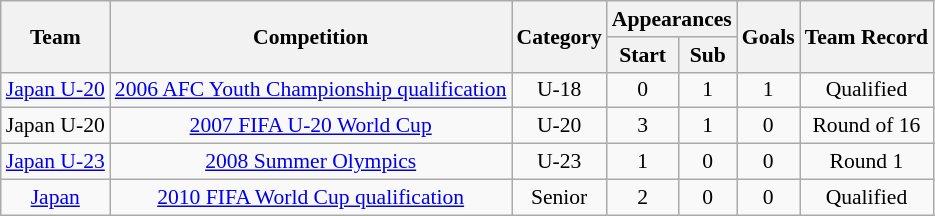<table class="wikitable" style="font-size:90%; text-align:center;">
<tr>
<th rowspan="2">Team</th>
<th rowspan="2">Competition</th>
<th rowspan="2">Category</th>
<th colspan="2">Appearances</th>
<th rowspan="2">Goals</th>
<th rowspan="2">Team Record</th>
</tr>
<tr>
<th>Start</th>
<th>Sub</th>
</tr>
<tr>
<td><a href='#'>Japan U-20</a></td>
<td><a href='#'>2006 AFC Youth Championship qualification</a></td>
<td>U-18</td>
<td>0</td>
<td>1</td>
<td>1</td>
<td>Qualified</td>
</tr>
<tr>
<td>Japan U-20</td>
<td><a href='#'>2007 FIFA U-20 World Cup</a></td>
<td>U-20</td>
<td>3</td>
<td>1</td>
<td>0</td>
<td>Round of 16</td>
</tr>
<tr>
<td><a href='#'>Japan U-23</a></td>
<td><a href='#'>2008 Summer Olympics</a></td>
<td>U-23</td>
<td>1</td>
<td>0</td>
<td>0</td>
<td>Round 1</td>
</tr>
<tr>
<td><a href='#'>Japan</a></td>
<td><a href='#'>2010 FIFA World Cup qualification</a></td>
<td>Senior</td>
<td>2</td>
<td>0</td>
<td>0</td>
<td>Qualified</td>
</tr>
</table>
